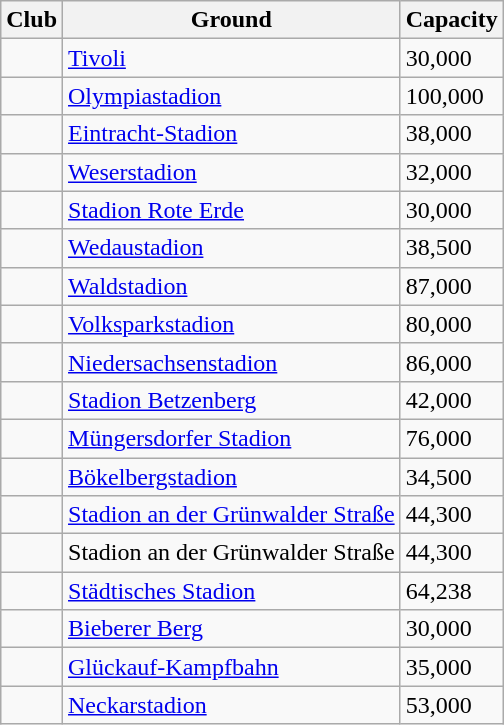<table class="wikitable sortable">
<tr>
<th>Club</th>
<th>Ground</th>
<th>Capacity</th>
</tr>
<tr>
<td></td>
<td><a href='#'>Tivoli</a></td>
<td>30,000</td>
</tr>
<tr>
<td></td>
<td><a href='#'>Olympiastadion</a></td>
<td>100,000</td>
</tr>
<tr>
<td></td>
<td><a href='#'>Eintracht-Stadion</a></td>
<td>38,000</td>
</tr>
<tr>
<td></td>
<td><a href='#'>Weserstadion</a></td>
<td>32,000</td>
</tr>
<tr>
<td></td>
<td><a href='#'>Stadion Rote Erde</a></td>
<td>30,000</td>
</tr>
<tr>
<td></td>
<td><a href='#'>Wedaustadion</a></td>
<td>38,500</td>
</tr>
<tr>
<td></td>
<td><a href='#'>Waldstadion</a></td>
<td>87,000</td>
</tr>
<tr>
<td></td>
<td><a href='#'>Volksparkstadion</a></td>
<td>80,000</td>
</tr>
<tr>
<td></td>
<td><a href='#'>Niedersachsenstadion</a></td>
<td>86,000</td>
</tr>
<tr>
<td></td>
<td><a href='#'>Stadion Betzenberg</a></td>
<td>42,000</td>
</tr>
<tr>
<td></td>
<td><a href='#'>Müngersdorfer Stadion</a></td>
<td>76,000</td>
</tr>
<tr>
<td></td>
<td><a href='#'>Bökelbergstadion</a></td>
<td>34,500</td>
</tr>
<tr>
<td></td>
<td><a href='#'>Stadion an der Grünwalder Straße</a></td>
<td>44,300</td>
</tr>
<tr>
<td></td>
<td>Stadion an der Grünwalder Straße</td>
<td>44,300</td>
</tr>
<tr>
<td></td>
<td><a href='#'>Städtisches Stadion</a></td>
<td>64,238</td>
</tr>
<tr>
<td></td>
<td><a href='#'>Bieberer Berg</a></td>
<td>30,000</td>
</tr>
<tr>
<td></td>
<td><a href='#'>Glückauf-Kampfbahn</a></td>
<td>35,000</td>
</tr>
<tr>
<td></td>
<td><a href='#'>Neckarstadion</a></td>
<td>53,000</td>
</tr>
</table>
